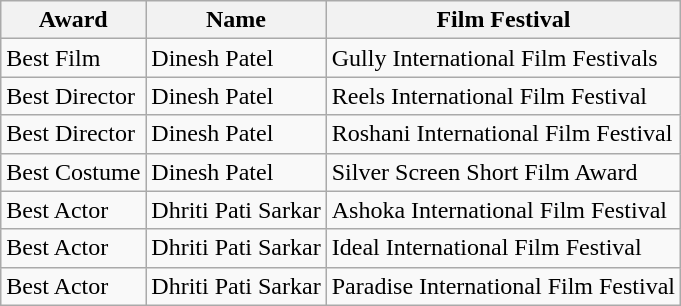<table class="wikitable">
<tr>
<th>Award</th>
<th>Name</th>
<th>Film Festival</th>
</tr>
<tr>
<td>Best Film</td>
<td>Dinesh Patel</td>
<td>Gully International Film Festivals</td>
</tr>
<tr>
<td>Best Director</td>
<td>Dinesh Patel</td>
<td>Reels International Film Festival</td>
</tr>
<tr>
<td>Best Director</td>
<td>Dinesh Patel</td>
<td>Roshani International Film Festival</td>
</tr>
<tr>
<td>Best Costume</td>
<td>Dinesh Patel</td>
<td>Silver Screen Short Film Award</td>
</tr>
<tr>
<td>Best Actor</td>
<td>Dhriti Pati Sarkar</td>
<td>Ashoka International Film Festival</td>
</tr>
<tr>
<td>Best Actor</td>
<td>Dhriti Pati Sarkar</td>
<td>Ideal International Film Festival</td>
</tr>
<tr>
<td>Best Actor</td>
<td>Dhriti Pati Sarkar</td>
<td>Paradise International Film Festival</td>
</tr>
</table>
